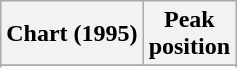<table class="wikitable sortable plainrowheaders" style="text-align:center">
<tr>
<th scope="col">Chart (1995)</th>
<th scope="col">Peak<br> position</th>
</tr>
<tr>
</tr>
<tr>
</tr>
<tr>
</tr>
</table>
